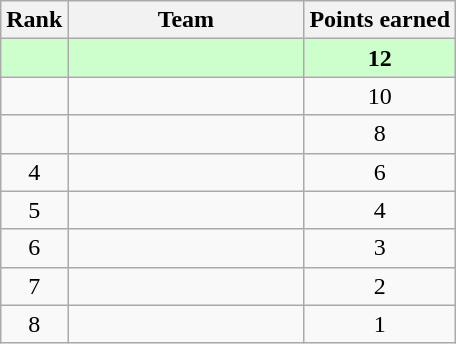<table class="wikitable" style="text-align: center; font-size: 100%;">
<tr>
<th>Rank</th>
<th width=150>Team</th>
<th>Points earned</th>
</tr>
<tr bgcolor="#ccffcc">
<td></td>
<td align=left><strong></strong></td>
<td><strong>12</strong></td>
</tr>
<tr>
<td></td>
<td align=left></td>
<td>10</td>
</tr>
<tr>
<td></td>
<td align=left></td>
<td>8</td>
</tr>
<tr>
<td>4</td>
<td align=left></td>
<td>6</td>
</tr>
<tr>
<td>5</td>
<td align=left></td>
<td>4</td>
</tr>
<tr>
<td>6</td>
<td align=left></td>
<td>3</td>
</tr>
<tr>
<td>7</td>
<td align=left></td>
<td>2</td>
</tr>
<tr>
<td>8</td>
<td align=left></td>
<td>1</td>
</tr>
</table>
